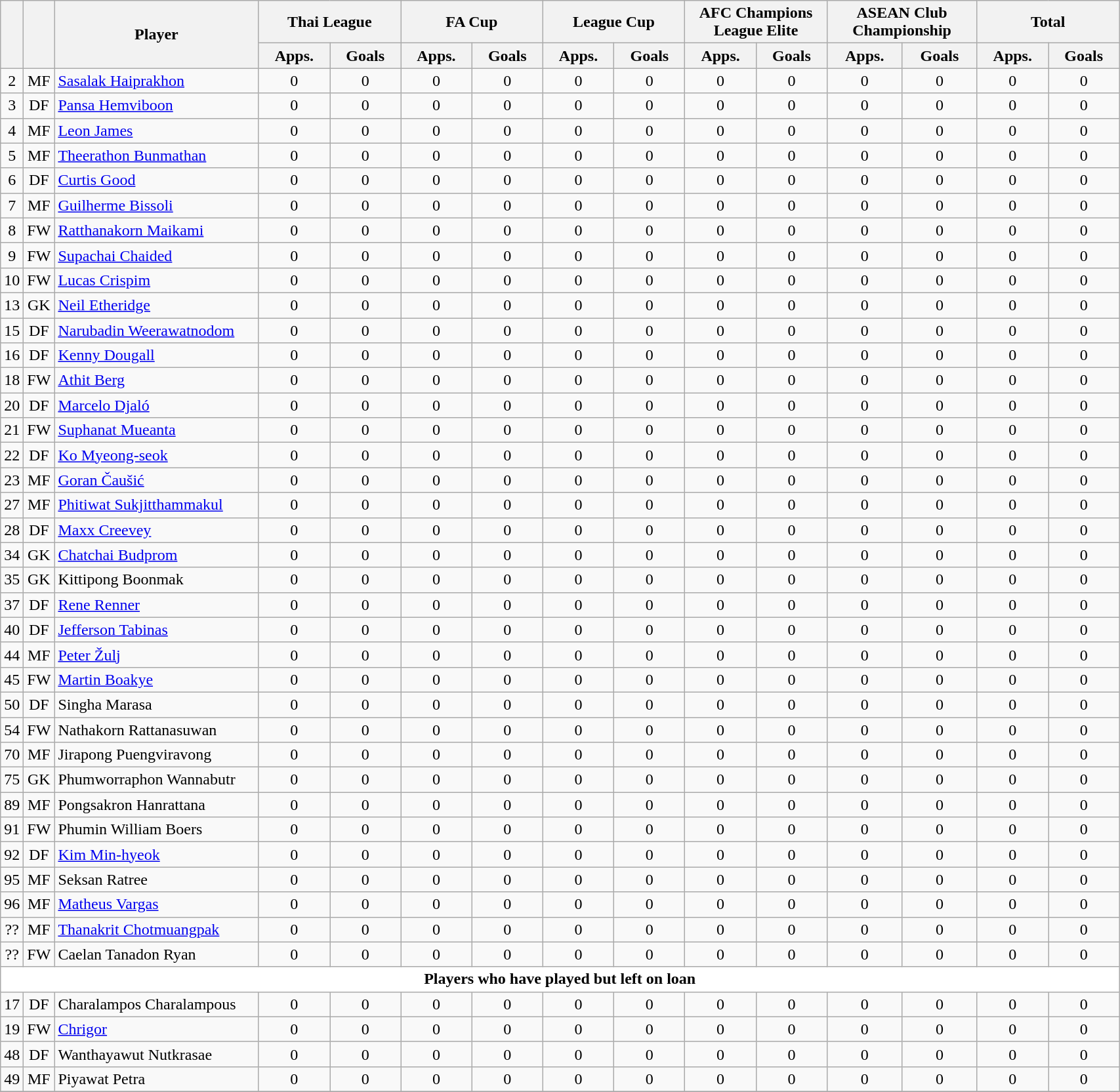<table class="wikitable" style="text-align:center; font-size:100%; width:90%;">
<tr>
<th rowspan=2></th>
<th rowspan=2></th>
<th rowspan=2 width="200">Player</th>
<th colspan=2 width="200">Thai League</th>
<th colspan=2 width="200">FA Cup</th>
<th colspan=2 width="200">League Cup</th>
<th colspan=2 width="200">AFC Champions League Elite</th>
<th colspan=2 width="200">ASEAN Club Championship</th>
<th colspan=2 width="200">Total</th>
</tr>
<tr>
<th>Apps.</th>
<th>Goals</th>
<th>Apps.</th>
<th>Goals</th>
<th>Apps.</th>
<th>Goals</th>
<th>Apps.</th>
<th>Goals</th>
<th>Apps.</th>
<th>Goals</th>
<th>Apps.</th>
<th>Goals</th>
</tr>
<tr>
<td>2</td>
<td>MF</td>
<td style="text-align:left"> <a href='#'>Sasalak Haiprakhon</a></td>
<td>0</td>
<td>0</td>
<td>0</td>
<td>0</td>
<td>0</td>
<td>0</td>
<td>0</td>
<td>0</td>
<td>0</td>
<td>0</td>
<td>0</td>
<td>0</td>
</tr>
<tr>
<td>3</td>
<td>DF</td>
<td style="text-align:left"> <a href='#'>Pansa Hemviboon</a></td>
<td>0</td>
<td>0</td>
<td>0</td>
<td>0</td>
<td>0</td>
<td>0</td>
<td>0</td>
<td>0</td>
<td>0</td>
<td>0</td>
<td>0</td>
<td>0</td>
</tr>
<tr>
<td>4</td>
<td>MF</td>
<td style="text-align:left"> <a href='#'>Leon James</a></td>
<td>0</td>
<td>0</td>
<td>0</td>
<td>0</td>
<td>0</td>
<td>0</td>
<td>0</td>
<td>0</td>
<td>0</td>
<td>0</td>
<td>0</td>
<td>0</td>
</tr>
<tr>
<td>5</td>
<td>MF</td>
<td style="text-align:left"> <a href='#'>Theerathon Bunmathan</a></td>
<td>0</td>
<td>0</td>
<td>0</td>
<td>0</td>
<td>0</td>
<td>0</td>
<td>0</td>
<td>0</td>
<td>0</td>
<td>0</td>
<td>0</td>
<td>0</td>
</tr>
<tr>
<td>6</td>
<td>DF</td>
<td style="text-align:left"> <a href='#'>Curtis Good</a></td>
<td>0</td>
<td>0</td>
<td>0</td>
<td>0</td>
<td>0</td>
<td>0</td>
<td>0</td>
<td>0</td>
<td>0</td>
<td>0</td>
<td>0</td>
<td>0</td>
</tr>
<tr>
<td>7</td>
<td>MF</td>
<td style="text-align:left"> <a href='#'>Guilherme Bissoli</a></td>
<td>0</td>
<td>0</td>
<td>0</td>
<td>0</td>
<td>0</td>
<td>0</td>
<td>0</td>
<td>0</td>
<td>0</td>
<td>0</td>
<td>0</td>
<td>0</td>
</tr>
<tr>
<td>8</td>
<td>FW</td>
<td style="text-align:left"> <a href='#'>Ratthanakorn Maikami</a></td>
<td>0</td>
<td>0</td>
<td>0</td>
<td>0</td>
<td>0</td>
<td>0</td>
<td>0</td>
<td>0</td>
<td>0</td>
<td>0</td>
<td>0</td>
<td>0</td>
</tr>
<tr>
<td>9</td>
<td>FW</td>
<td style="text-align:left"> <a href='#'>Supachai Chaided</a></td>
<td>0</td>
<td>0</td>
<td>0</td>
<td>0</td>
<td>0</td>
<td>0</td>
<td>0</td>
<td>0</td>
<td>0</td>
<td>0</td>
<td>0</td>
<td>0</td>
</tr>
<tr>
<td>10</td>
<td>FW</td>
<td style="text-align:left"> <a href='#'>Lucas Crispim</a></td>
<td>0</td>
<td>0</td>
<td>0</td>
<td>0</td>
<td>0</td>
<td>0</td>
<td>0</td>
<td>0</td>
<td>0</td>
<td>0</td>
<td>0</td>
<td>0</td>
</tr>
<tr>
<td>13</td>
<td>GK</td>
<td style="text-align:left"> <a href='#'>Neil Etheridge</a></td>
<td>0</td>
<td>0</td>
<td>0</td>
<td>0</td>
<td>0</td>
<td>0</td>
<td>0</td>
<td>0</td>
<td>0</td>
<td>0</td>
<td>0</td>
<td>0</td>
</tr>
<tr>
<td>15</td>
<td>DF</td>
<td style="text-align:left"> <a href='#'>Narubadin Weerawatnodom</a></td>
<td>0</td>
<td>0</td>
<td>0</td>
<td>0</td>
<td>0</td>
<td>0</td>
<td>0</td>
<td>0</td>
<td>0</td>
<td>0</td>
<td>0</td>
<td>0</td>
</tr>
<tr>
<td>16</td>
<td>DF</td>
<td style="text-align:left"> <a href='#'>Kenny Dougall</a></td>
<td>0</td>
<td>0</td>
<td>0</td>
<td>0</td>
<td>0</td>
<td>0</td>
<td>0</td>
<td>0</td>
<td>0</td>
<td>0</td>
<td>0</td>
<td>0</td>
</tr>
<tr>
<td>18</td>
<td>FW</td>
<td style="text-align:left"> <a href='#'>Athit Berg</a></td>
<td>0</td>
<td>0</td>
<td>0</td>
<td>0</td>
<td>0</td>
<td>0</td>
<td>0</td>
<td>0</td>
<td>0</td>
<td>0</td>
<td>0</td>
<td>0</td>
</tr>
<tr>
<td>20</td>
<td>DF</td>
<td style="text-align:left"> <a href='#'>Marcelo Djaló</a></td>
<td>0</td>
<td>0</td>
<td>0</td>
<td>0</td>
<td>0</td>
<td>0</td>
<td>0</td>
<td>0</td>
<td>0</td>
<td>0</td>
<td>0</td>
<td>0</td>
</tr>
<tr>
<td>21</td>
<td>FW</td>
<td style="text-align:left"> <a href='#'>Suphanat Mueanta</a></td>
<td>0</td>
<td>0</td>
<td>0</td>
<td>0</td>
<td>0</td>
<td>0</td>
<td>0</td>
<td>0</td>
<td>0</td>
<td>0</td>
<td>0</td>
<td>0</td>
</tr>
<tr>
<td>22</td>
<td>DF</td>
<td style="text-align:left"> <a href='#'>Ko Myeong-seok</a></td>
<td>0</td>
<td>0</td>
<td>0</td>
<td>0</td>
<td>0</td>
<td>0</td>
<td>0</td>
<td>0</td>
<td>0</td>
<td>0</td>
<td>0</td>
<td>0</td>
</tr>
<tr>
<td>23</td>
<td>MF</td>
<td style="text-align:left"> <a href='#'>Goran Čaušić</a></td>
<td>0</td>
<td>0</td>
<td>0</td>
<td>0</td>
<td>0</td>
<td>0</td>
<td>0</td>
<td>0</td>
<td>0</td>
<td>0</td>
<td>0</td>
<td>0</td>
</tr>
<tr>
<td>27</td>
<td>MF</td>
<td style="text-align:left"> <a href='#'>Phitiwat Sukjitthammakul</a></td>
<td>0</td>
<td>0</td>
<td>0</td>
<td>0</td>
<td>0</td>
<td>0</td>
<td>0</td>
<td>0</td>
<td>0</td>
<td>0</td>
<td>0</td>
<td>0</td>
</tr>
<tr>
<td>28</td>
<td>DF</td>
<td style="text-align:left"> <a href='#'>Maxx Creevey</a></td>
<td>0</td>
<td>0</td>
<td>0</td>
<td>0</td>
<td>0</td>
<td>0</td>
<td>0</td>
<td>0</td>
<td>0</td>
<td>0</td>
<td>0</td>
<td>0</td>
</tr>
<tr>
<td>34</td>
<td>GK</td>
<td style="text-align:left"> <a href='#'>Chatchai Budprom</a></td>
<td>0</td>
<td>0</td>
<td>0</td>
<td>0</td>
<td>0</td>
<td>0</td>
<td>0</td>
<td>0</td>
<td>0</td>
<td>0</td>
<td>0</td>
<td>0</td>
</tr>
<tr>
<td>35</td>
<td>GK</td>
<td style="text-align:left"> Kittipong Boonmak</td>
<td>0</td>
<td>0</td>
<td>0</td>
<td>0</td>
<td>0</td>
<td>0</td>
<td>0</td>
<td>0</td>
<td>0</td>
<td>0</td>
<td>0</td>
<td>0</td>
</tr>
<tr>
<td>37</td>
<td>DF</td>
<td style="text-align:left"> <a href='#'>Rene Renner</a></td>
<td>0</td>
<td>0</td>
<td>0</td>
<td>0</td>
<td>0</td>
<td>0</td>
<td>0</td>
<td>0</td>
<td>0</td>
<td>0</td>
<td>0</td>
<td>0</td>
</tr>
<tr>
<td>40</td>
<td>DF</td>
<td style="text-align:left"> <a href='#'>Jefferson Tabinas</a></td>
<td>0</td>
<td>0</td>
<td>0</td>
<td>0</td>
<td>0</td>
<td>0</td>
<td>0</td>
<td>0</td>
<td>0</td>
<td>0</td>
<td>0</td>
<td>0</td>
</tr>
<tr>
<td>44</td>
<td>MF</td>
<td style="text-align:left"> <a href='#'>Peter Žulj</a></td>
<td>0</td>
<td>0</td>
<td>0</td>
<td>0</td>
<td>0</td>
<td>0</td>
<td>0</td>
<td>0</td>
<td>0</td>
<td>0</td>
<td>0</td>
<td>0</td>
</tr>
<tr>
<td>45</td>
<td>FW</td>
<td style="text-align:left"> <a href='#'>Martin Boakye</a></td>
<td>0</td>
<td>0</td>
<td>0</td>
<td>0</td>
<td>0</td>
<td>0</td>
<td>0</td>
<td>0</td>
<td>0</td>
<td>0</td>
<td>0</td>
<td>0</td>
</tr>
<tr>
<td>50</td>
<td>DF</td>
<td style="text-align:left"> Singha Marasa</td>
<td>0</td>
<td>0</td>
<td>0</td>
<td>0</td>
<td>0</td>
<td>0</td>
<td>0</td>
<td>0</td>
<td>0</td>
<td>0</td>
<td>0</td>
<td>0</td>
</tr>
<tr>
<td>54</td>
<td>FW</td>
<td style="text-align:left"> Nathakorn Rattanasuwan</td>
<td>0</td>
<td>0</td>
<td>0</td>
<td>0</td>
<td>0</td>
<td>0</td>
<td>0</td>
<td>0</td>
<td>0</td>
<td>0</td>
<td>0</td>
<td>0</td>
</tr>
<tr>
<td>70</td>
<td>MF</td>
<td style="text-align:left"> Jirapong Puengviravong</td>
<td>0</td>
<td>0</td>
<td>0</td>
<td>0</td>
<td>0</td>
<td>0</td>
<td>0</td>
<td>0</td>
<td>0</td>
<td>0</td>
<td>0</td>
<td>0</td>
</tr>
<tr>
<td>75</td>
<td>GK</td>
<td style="text-align:left"> Phumworraphon Wannabutr</td>
<td>0</td>
<td>0</td>
<td>0</td>
<td>0</td>
<td>0</td>
<td>0</td>
<td>0</td>
<td>0</td>
<td>0</td>
<td>0</td>
<td>0</td>
<td>0</td>
</tr>
<tr>
<td>89</td>
<td>MF</td>
<td style="text-align:left"> Pongsakron Hanrattana</td>
<td>0</td>
<td>0</td>
<td>0</td>
<td>0</td>
<td>0</td>
<td>0</td>
<td>0</td>
<td>0</td>
<td>0</td>
<td>0</td>
<td>0</td>
<td>0</td>
</tr>
<tr>
<td>91</td>
<td>FW</td>
<td style="text-align:left"> Phumin William Boers</td>
<td>0</td>
<td>0</td>
<td>0</td>
<td>0</td>
<td>0</td>
<td>0</td>
<td>0</td>
<td>0</td>
<td>0</td>
<td>0</td>
<td>0</td>
<td>0</td>
</tr>
<tr>
<td>92</td>
<td>DF</td>
<td style="text-align:left"> <a href='#'>Kim Min-hyeok</a></td>
<td>0</td>
<td>0</td>
<td>0</td>
<td>0</td>
<td>0</td>
<td>0</td>
<td>0</td>
<td>0</td>
<td>0</td>
<td>0</td>
<td>0</td>
<td>0</td>
</tr>
<tr>
<td>95</td>
<td>MF</td>
<td style="text-align:left"> Seksan Ratree</td>
<td>0</td>
<td>0</td>
<td>0</td>
<td>0</td>
<td>0</td>
<td>0</td>
<td>0</td>
<td>0</td>
<td>0</td>
<td>0</td>
<td>0</td>
<td>0</td>
</tr>
<tr>
<td>96</td>
<td>MF</td>
<td style="text-align:left"> <a href='#'>Matheus Vargas</a></td>
<td>0</td>
<td>0</td>
<td>0</td>
<td>0</td>
<td>0</td>
<td>0</td>
<td>0</td>
<td>0</td>
<td>0</td>
<td>0</td>
<td>0</td>
<td>0</td>
</tr>
<tr>
<td>??</td>
<td>MF</td>
<td style="text-align:left"> <a href='#'>Thanakrit Chotmuangpak</a></td>
<td>0</td>
<td>0</td>
<td>0</td>
<td>0</td>
<td>0</td>
<td>0</td>
<td>0</td>
<td>0</td>
<td>0</td>
<td>0</td>
<td>0</td>
<td>0</td>
</tr>
<tr>
<td>??</td>
<td>FW</td>
<td style="text-align:left"> Caelan Tanadon Ryan</td>
<td>0</td>
<td>0</td>
<td>0</td>
<td>0</td>
<td>0</td>
<td>0</td>
<td>0</td>
<td>0</td>
<td>0</td>
<td>0</td>
<td>0</td>
<td>0</td>
</tr>
<tr>
<th colspan="15" style="background:white; color:black; text-align:center">Players who have played but left on loan</th>
</tr>
<tr>
<td>17</td>
<td>DF</td>
<td style="text-align:left"> Charalampos Charalampous</td>
<td>0</td>
<td>0</td>
<td>0</td>
<td>0</td>
<td>0</td>
<td>0</td>
<td>0</td>
<td>0</td>
<td>0</td>
<td>0</td>
<td>0</td>
<td>0</td>
</tr>
<tr>
<td>19</td>
<td>FW</td>
<td style="text-align:left"> <a href='#'>Chrigor</a></td>
<td>0</td>
<td>0</td>
<td>0</td>
<td>0</td>
<td>0</td>
<td>0</td>
<td>0</td>
<td>0</td>
<td>0</td>
<td>0</td>
<td>0</td>
<td>0</td>
</tr>
<tr>
<td>48</td>
<td>DF</td>
<td style="text-align:left"> Wanthayawut Nutkrasae</td>
<td>0</td>
<td>0</td>
<td>0</td>
<td>0</td>
<td>0</td>
<td>0</td>
<td>0</td>
<td>0</td>
<td>0</td>
<td>0</td>
<td>0</td>
<td>0</td>
</tr>
<tr>
<td>49</td>
<td>MF</td>
<td style="text-align:left"> Piyawat Petra</td>
<td>0</td>
<td>0</td>
<td>0</td>
<td>0</td>
<td>0</td>
<td>0</td>
<td>0</td>
<td>0</td>
<td>0</td>
<td>0</td>
<td>0</td>
<td>0</td>
</tr>
<tr>
</tr>
</table>
